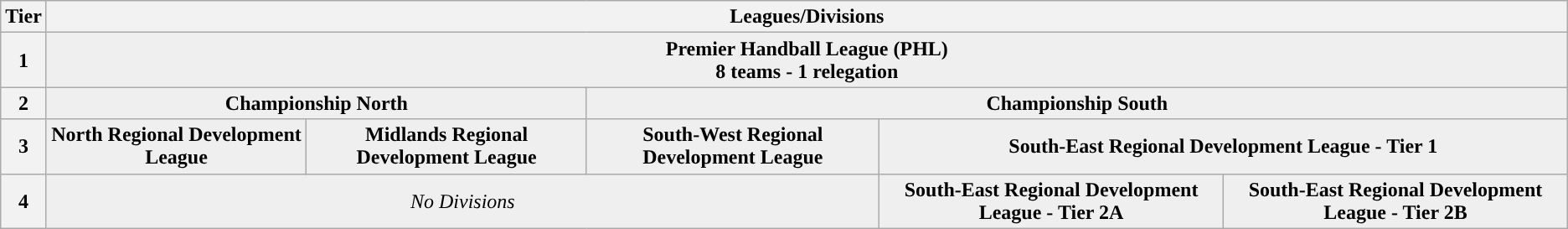<table class="wikitable">
<tr>
<th>Tier</th>
<th colspan="5">Leagues/Divisions</th>
</tr>
<tr>
<th><strong>1</strong></th>
<th colspan="5" style="background:#efefef">Premier Handball League (PHL)<br>8 teams - 1 relegation</th>
</tr>
<tr>
<th>2</th>
<th colspan="2" style="background:#efefef">Championship North</th>
<th colspan="3" style="background:#efefef">Championship South</th>
</tr>
<tr>
<th>3</th>
<th style="background:#efefef">North Regional Development League</th>
<th style="background:#efefef">Midlands Regional Development League</th>
<th style="background:#efefef">South-West Regional Development League</th>
<th colspan="2" style="background:#efefef">South-East Regional Development League - Tier 1</th>
</tr>
<tr>
<th>4</th>
<td colspan="3" align="center" style="background:#efefef"><em>No Divisions</em></td>
<th style="background:#efefef">South-East Regional Development League - Tier 2A</th>
<th style="background:#efefef">South-East Regional Development League - Tier 2B</th>
</tr>
</table>
